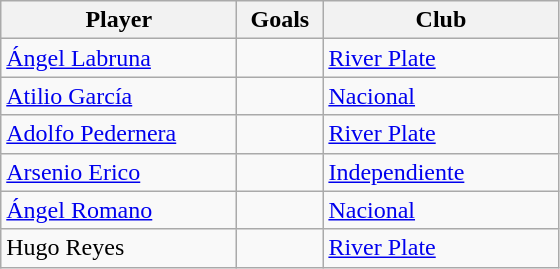<table class="wikitable sortable" style=>
<tr>
<th width=150px>Player</th>
<th width=50px>Goals</th>
<th width=150px>Club</th>
</tr>
<tr>
<td> <a href='#'>Ángel Labruna</a></td>
<td></td>
<td> <a href='#'>River Plate</a></td>
</tr>
<tr>
<td> <a href='#'>Atilio García</a></td>
<td></td>
<td> <a href='#'>Nacional</a></td>
</tr>
<tr>
<td> <a href='#'>Adolfo Pedernera</a></td>
<td></td>
<td> <a href='#'>River Plate</a></td>
</tr>
<tr>
<td> <a href='#'>Arsenio Erico</a></td>
<td></td>
<td> <a href='#'>Independiente</a></td>
</tr>
<tr>
<td> <a href='#'>Ángel Romano</a></td>
<td></td>
<td> <a href='#'>Nacional</a></td>
</tr>
<tr>
<td> Hugo Reyes</td>
<td></td>
<td> <a href='#'>River Plate</a></td>
</tr>
</table>
